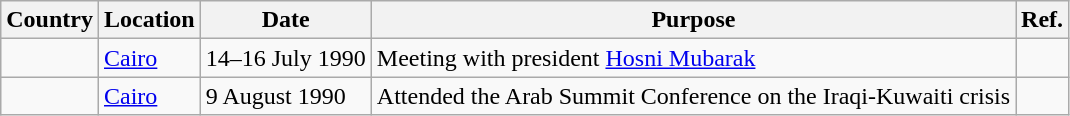<table class="wikitable">
<tr>
<th>Country</th>
<th>Location</th>
<th>Date</th>
<th>Purpose</th>
<th>Ref.</th>
</tr>
<tr>
<td></td>
<td><a href='#'>Cairo</a></td>
<td>14–16 July 1990</td>
<td>Meeting with president <a href='#'>Hosni Mubarak</a></td>
<td></td>
</tr>
<tr>
<td></td>
<td><a href='#'>Cairo</a></td>
<td>9 August 1990</td>
<td>Attended the Arab Summit Conference on the Iraqi-Kuwaiti crisis</td>
<td></td>
</tr>
</table>
